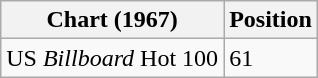<table class="wikitable">
<tr>
<th>Chart (1967)</th>
<th>Position</th>
</tr>
<tr>
<td>US <em>Billboard</em> Hot 100</td>
<td>61</td>
</tr>
</table>
